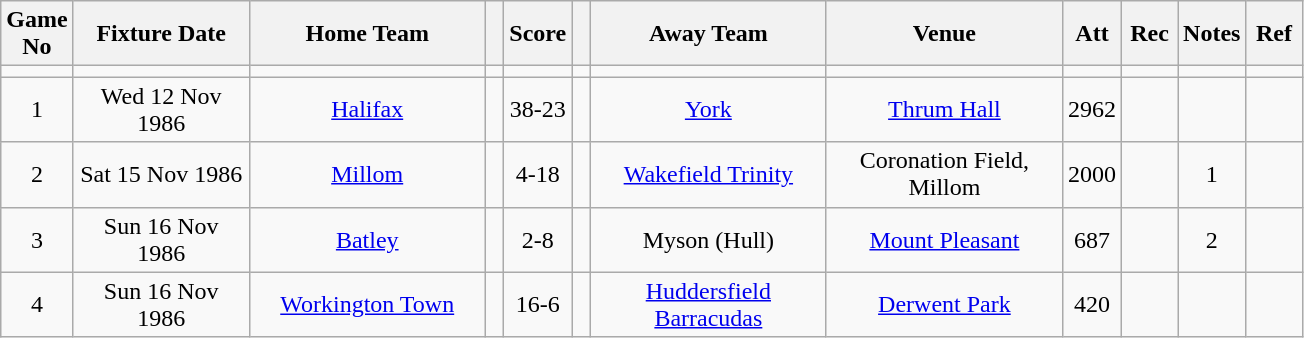<table class="wikitable" style="text-align:center;">
<tr>
<th width=10 abbr="No">Game No</th>
<th width=110 abbr="Date">Fixture Date</th>
<th width=150 abbr="Home Team">Home Team</th>
<th width=5 abbr="space"></th>
<th width=20 abbr="Score">Score</th>
<th width=5 abbr="space"></th>
<th width=150 abbr="Away Team">Away Team</th>
<th width=150 abbr="Venue">Venue</th>
<th width=30 abbr="Att">Att</th>
<th width=30 abbr="Rec">Rec</th>
<th width=20 abbr="Notes">Notes</th>
<th width=30 abbr="Ref">Ref</th>
</tr>
<tr>
<td></td>
<td></td>
<td></td>
<td></td>
<td></td>
<td></td>
<td></td>
<td></td>
<td></td>
<td></td>
<td></td>
<td></td>
</tr>
<tr>
<td>1</td>
<td>Wed 12 Nov 1986</td>
<td><a href='#'>Halifax</a></td>
<td></td>
<td>38-23</td>
<td></td>
<td><a href='#'>York</a></td>
<td><a href='#'>Thrum Hall</a></td>
<td>2962</td>
<td></td>
<td></td>
<td></td>
</tr>
<tr>
<td>2</td>
<td>Sat 15 Nov 1986</td>
<td><a href='#'>Millom</a></td>
<td></td>
<td>4-18</td>
<td></td>
<td><a href='#'>Wakefield Trinity</a></td>
<td>Coronation Field, Millom</td>
<td>2000</td>
<td></td>
<td>1</td>
<td></td>
</tr>
<tr>
<td>3</td>
<td>Sun 16 Nov 1986</td>
<td><a href='#'>Batley</a></td>
<td></td>
<td>2-8</td>
<td></td>
<td>Myson (Hull)</td>
<td><a href='#'>Mount Pleasant</a></td>
<td>687</td>
<td></td>
<td>2</td>
<td></td>
</tr>
<tr>
<td>4</td>
<td>Sun 16 Nov 1986</td>
<td><a href='#'>Workington Town</a></td>
<td></td>
<td>16-6</td>
<td></td>
<td><a href='#'>Huddersfield Barracudas</a></td>
<td><a href='#'>Derwent Park</a></td>
<td>420</td>
<td></td>
<td></td>
<td></td>
</tr>
</table>
